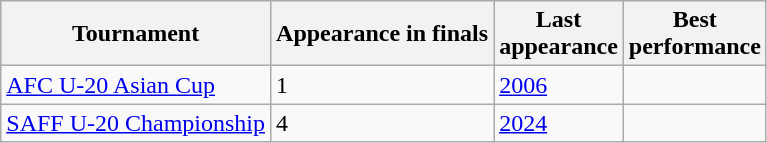<table class="wikitable sortable" style="text-align:left;">
<tr>
<th>Tournament</th>
<th data-sort-type="number">Appearance in finals</th>
<th>Last<br>appearance</th>
<th>Best<br>performance</th>
</tr>
<tr>
<td><a href='#'>AFC U-20 Asian Cup</a></td>
<td>1</td>
<td><a href='#'>2006</a></td>
<td></td>
</tr>
<tr>
<td><a href='#'>SAFF U-20 Championship</a></td>
<td>4</td>
<td><a href='#'>2024</a></td>
<td></td>
</tr>
</table>
